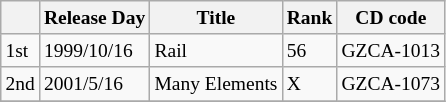<table class=wikitable style="font-size:small">
<tr>
<th></th>
<th>Release Day</th>
<th>Title</th>
<th>Rank</th>
<th>CD code</th>
</tr>
<tr>
<td>1st</td>
<td>1999/10/16</td>
<td>Rail</td>
<td>56</td>
<td>GZCA-1013</td>
</tr>
<tr>
<td>2nd</td>
<td>2001/5/16</td>
<td>Many Elements</td>
<td>X</td>
<td>GZCA-1073</td>
</tr>
<tr>
</tr>
</table>
